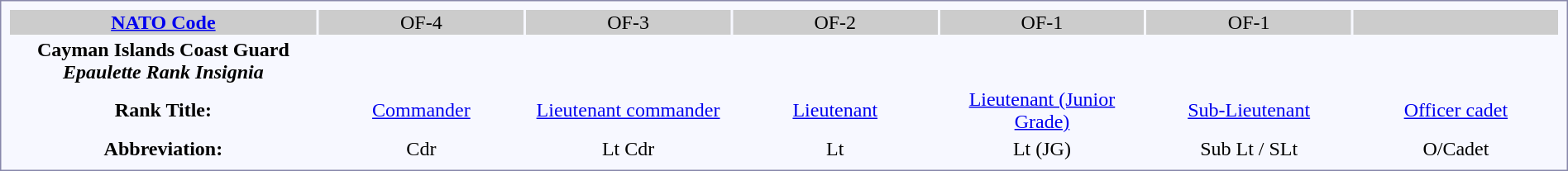<table style="border:1px solid #8888aa; background:#f7f8ff; text-align:center; padding:5px;">
<tr style="background:#CCCCCC">
<th Width=12%><a href='#'>NATO Code</a></th>
<td Width=8%>OF-4</td>
<td Width=8%>OF-3</td>
<td Width=8%>OF-2</td>
<td Width=8%>OF-1</td>
<td Width=8%>OF-1</td>
<td Width=8%></td>
</tr>
<tr>
<th> Cayman Islands Coast Guard <em>Epaulette Rank Insignia</em></th>
<td></td>
<td></td>
<td></td>
<td></td>
<td></td>
<td></td>
</tr>
<tr>
<th>Rank Title:</th>
<td><a href='#'>Commander</a></td>
<td><a href='#'>Lieutenant commander</a></td>
<td><a href='#'>Lieutenant</a></td>
<td><a href='#'>Lieutenant (Junior Grade)</a></td>
<td><a href='#'>Sub-Lieutenant</a></td>
<td><a href='#'>Officer cadet</a></td>
</tr>
<tr>
<th>Abbreviation:</th>
<td>Cdr</td>
<td>Lt Cdr</td>
<td>Lt</td>
<td>Lt (JG)</td>
<td>Sub Lt / SLt</td>
<td>O/Cadet</td>
</tr>
</table>
